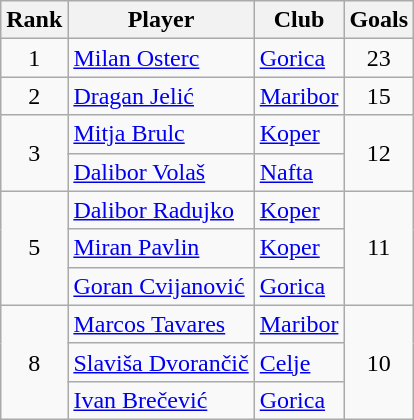<table class="wikitable" style="text-align:left">
<tr>
<th>Rank</th>
<th>Player</th>
<th>Club</th>
<th>Goals</th>
</tr>
<tr>
<td align="center">1</td>
<td> <a href='#'>Milan Osterc</a></td>
<td><a href='#'>Gorica</a></td>
<td rowspan=1 align=center>23</td>
</tr>
<tr>
<td align="center">2</td>
<td> <a href='#'>Dragan Jelić</a></td>
<td><a href='#'>Maribor</a></td>
<td rowspan=1 align=center>15</td>
</tr>
<tr>
<td rowspan=2 align="center">3</td>
<td> <a href='#'>Mitja Brulc</a></td>
<td><a href='#'>Koper</a></td>
<td rowspan=2 align=center>12</td>
</tr>
<tr>
<td> <a href='#'>Dalibor Volaš</a></td>
<td><a href='#'>Nafta</a></td>
</tr>
<tr>
<td rowspan=3 align="center">5</td>
<td> <a href='#'>Dalibor Radujko</a></td>
<td><a href='#'>Koper</a></td>
<td rowspan=3 align=center>11</td>
</tr>
<tr>
<td> <a href='#'>Miran Pavlin</a></td>
<td><a href='#'>Koper</a></td>
</tr>
<tr>
<td> <a href='#'>Goran Cvijanović</a></td>
<td><a href='#'>Gorica</a></td>
</tr>
<tr>
<td rowspan=3 align="center">8</td>
<td> <a href='#'>Marcos Tavares</a></td>
<td><a href='#'>Maribor</a></td>
<td rowspan=3 align=center>10</td>
</tr>
<tr>
<td> <a href='#'>Slaviša Dvorančič</a></td>
<td><a href='#'>Celje</a></td>
</tr>
<tr>
<td> <a href='#'>Ivan Brečević</a></td>
<td><a href='#'>Gorica</a></td>
</tr>
</table>
